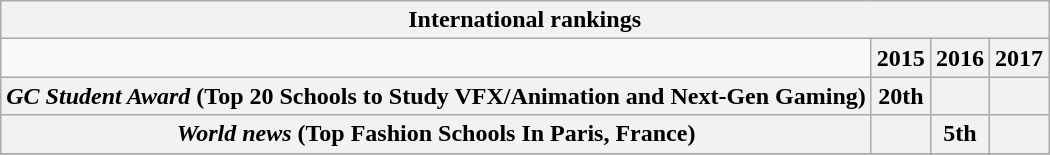<table class="wikitable">
<tr>
<th scope="col" colspan=4><div>International rankings</div></th>
</tr>
<tr>
<td></td>
<th scope="col">2015</th>
<th scope="col">2016</th>
<th scope="col">2017</th>
</tr>
<tr>
<th><em>GC Student Award</em> (Top 20 Schools to Study VFX/Animation and Next-Gen Gaming)</th>
<th>20th</th>
<th></th>
<th></th>
</tr>
<tr>
<th><em>World news</em> (Top Fashion Schools In Paris, France)</th>
<th></th>
<th>5th</th>
<th></th>
</tr>
<tr>
</tr>
</table>
